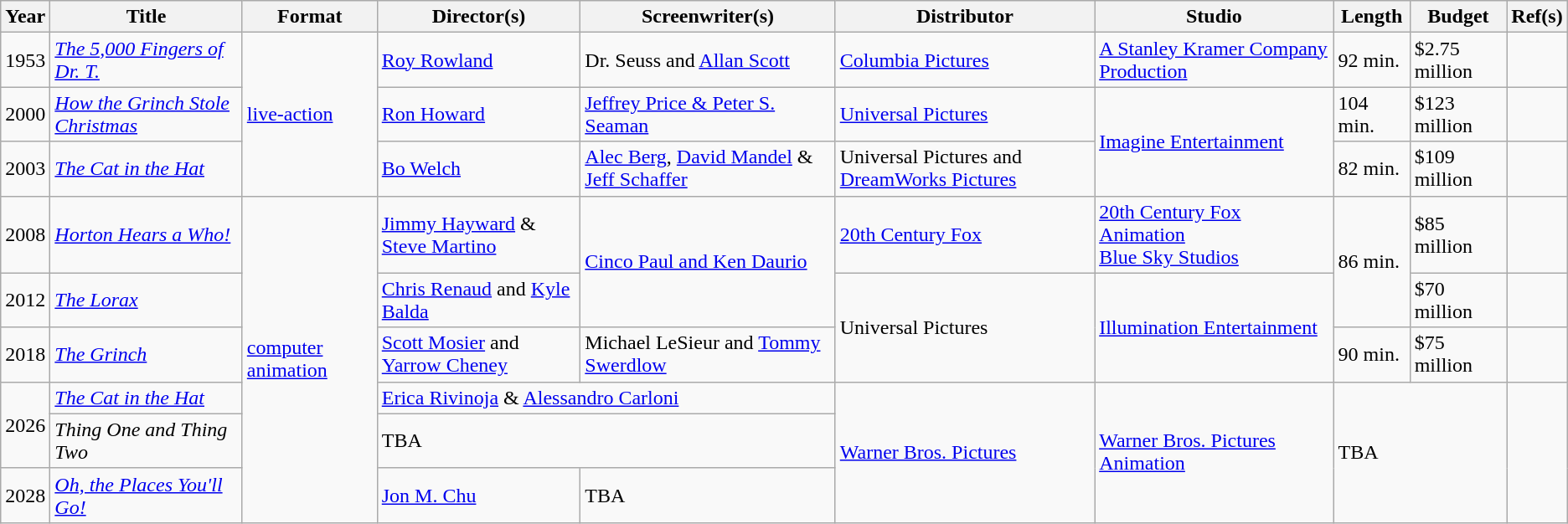<table class="wikitable">
<tr>
<th>Year</th>
<th>Title</th>
<th>Format</th>
<th>Director(s)</th>
<th>Screenwriter(s)</th>
<th>Distributor</th>
<th>Studio</th>
<th>Length</th>
<th>Budget</th>
<th class="unsortable">Ref(s)</th>
</tr>
<tr>
<td>1953</td>
<td><em><a href='#'>The 5,000 Fingers of Dr. T.</a></em></td>
<td rowspan="3"><a href='#'>live-action</a></td>
<td><a href='#'>Roy Rowland</a></td>
<td>Dr. Seuss and <a href='#'>Allan Scott</a></td>
<td><a href='#'>Columbia Pictures</a></td>
<td><a href='#'>A Stanley Kramer Company Production</a></td>
<td>92 min.</td>
<td>$2.75 million</td>
<td style="text-align: center;"></td>
</tr>
<tr>
<td>2000</td>
<td><em><a href='#'>How the Grinch Stole Christmas</a></em></td>
<td><a href='#'>Ron Howard</a></td>
<td><a href='#'>Jeffrey Price & Peter S. Seaman</a></td>
<td><a href='#'>Universal Pictures</a></td>
<td rowspan="2"><a href='#'>Imagine Entertainment</a></td>
<td>104 min.</td>
<td>$123 million</td>
<td style="text-align: center;"></td>
</tr>
<tr>
<td>2003</td>
<td><em><a href='#'>The Cat in the Hat</a></em></td>
<td><a href='#'>Bo Welch</a></td>
<td><a href='#'>Alec Berg</a>, <a href='#'>David Mandel</a> & <a href='#'>Jeff Schaffer</a></td>
<td>Universal Pictures and <a href='#'>DreamWorks Pictures</a></td>
<td>82 min.</td>
<td>$109 million</td>
<td style="text-align: center;"></td>
</tr>
<tr>
<td>2008</td>
<td><em><a href='#'>Horton Hears a Who!</a></em></td>
<td rowspan="6"><a href='#'>computer animation</a></td>
<td><a href='#'>Jimmy Hayward</a> & <a href='#'>Steve Martino</a></td>
<td rowspan="2"><a href='#'>Cinco Paul and Ken Daurio</a></td>
<td><a href='#'>20th Century Fox</a></td>
<td><a href='#'>20th Century Fox Animation</a><br><a href='#'>Blue Sky Studios</a></td>
<td rowspan="2">86 min.</td>
<td>$85 million</td>
<td style="text-align: center;"></td>
</tr>
<tr>
<td>2012</td>
<td><em><a href='#'>The Lorax</a></em></td>
<td><a href='#'>Chris Renaud</a> and <a href='#'>Kyle Balda</a></td>
<td rowspan="2">Universal Pictures</td>
<td rowspan="2"><a href='#'>Illumination Entertainment</a></td>
<td>$70 million</td>
<td style="text-align: center;"></td>
</tr>
<tr>
<td>2018</td>
<td><em><a href='#'>The Grinch</a></em></td>
<td><a href='#'>Scott Mosier</a> and <a href='#'>Yarrow Cheney</a></td>
<td>Michael LeSieur and <a href='#'>Tommy Swerdlow</a></td>
<td>90 min.</td>
<td>$75 million</td>
<td style="text-align: center;"></td>
</tr>
<tr>
<td rowspan="2">2026</td>
<td><em><a href='#'>The Cat in the Hat</a></em></td>
<td colspan="2"><a href='#'>Erica Rivinoja</a> & <a href='#'>Alessandro Carloni</a></td>
<td rowspan="3"><a href='#'>Warner Bros. Pictures</a></td>
<td rowspan="3"><a href='#'>Warner Bros. Pictures Animation</a></td>
<td colspan="2" rowspan="3">TBA</td>
<td rowspan="3" style="text-align: center;"></td>
</tr>
<tr>
<td><em>Thing One and Thing Two</em></td>
<td colspan="2">TBA</td>
</tr>
<tr>
<td>2028</td>
<td><em><a href='#'>Oh, the Places You'll Go!</a></em></td>
<td><a href='#'>Jon M. Chu</a></td>
<td>TBA</td>
</tr>
</table>
